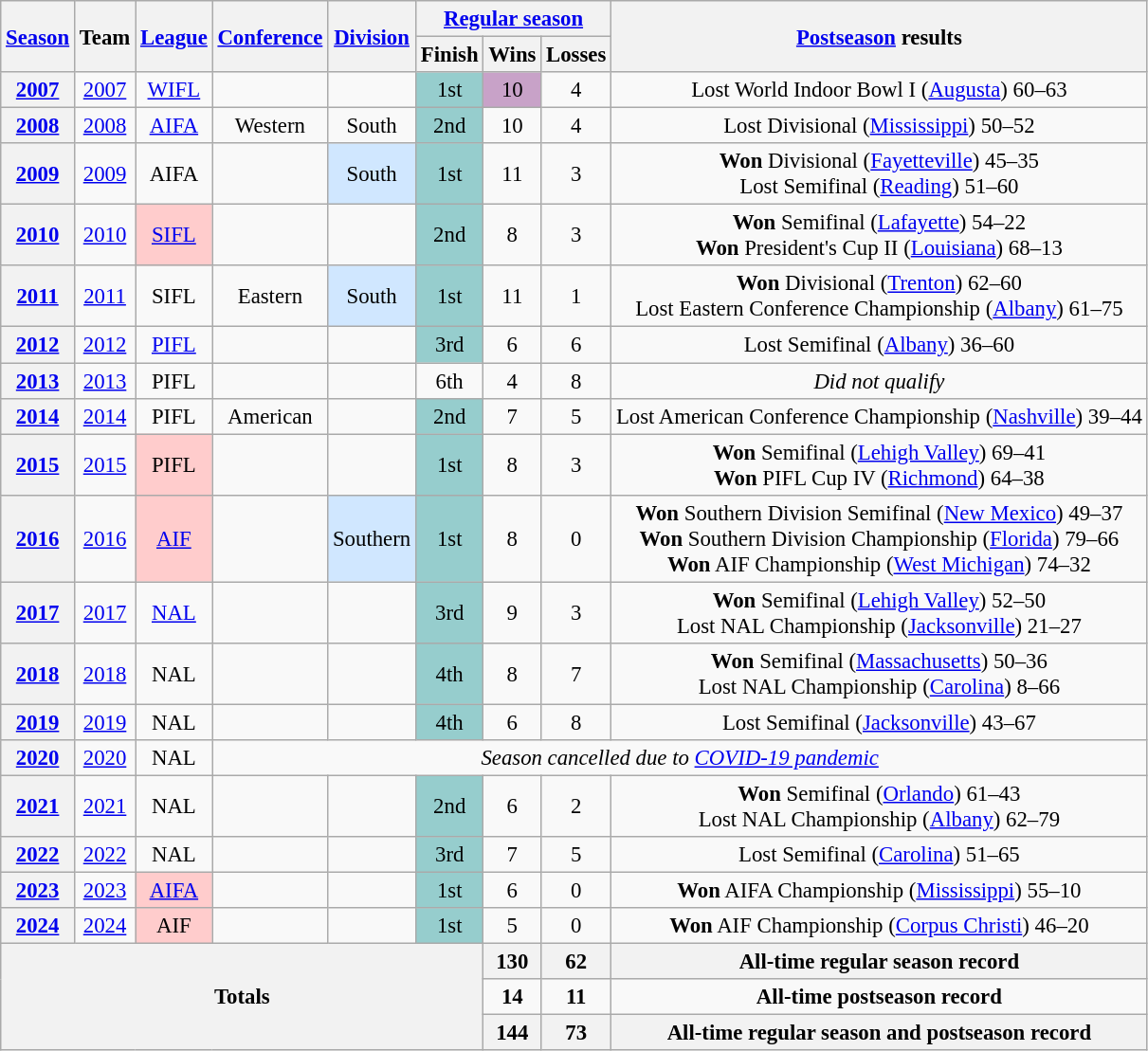<table class="wikitable" style="text-align:center; font-size: 95%;">
<tr>
<th rowspan="2"><a href='#'>Season</a></th>
<th rowspan="2">Team</th>
<th rowspan="2"><a href='#'>League</a></th>
<th rowspan="2"><a href='#'>Conference</a></th>
<th rowspan="2"><a href='#'>Division</a></th>
<th colspan="3"><a href='#'>Regular season</a></th>
<th rowspan="2"><a href='#'>Postseason</a> results</th>
</tr>
<tr>
<th>Finish</th>
<th>Wins</th>
<th>Losses</th>
</tr>
<tr>
<th><a href='#'>2007</a></th>
<td><a href='#'>2007</a></td>
<td><a href='#'>WIFL</a></td>
<td></td>
<td></td>
<td bgcolor=#96cdcd>1st</td>
<td bgcolor=#c8a2c8>10</td>
<td>4</td>
<td>Lost World Indoor Bowl I (<a href='#'>Augusta</a>) 60–63</td>
</tr>
<tr>
<th><a href='#'>2008</a></th>
<td><a href='#'>2008</a></td>
<td><a href='#'>AIFA</a></td>
<td>Western</td>
<td>South</td>
<td bgcolor=#96cdcd>2nd</td>
<td>10</td>
<td>4</td>
<td>Lost Divisional (<a href='#'>Mississippi</a>) 50–52</td>
</tr>
<tr>
<th><a href='#'>2009</a></th>
<td><a href='#'>2009</a></td>
<td>AIFA</td>
<td></td>
<td bgcolor=#d0e7ff>South</td>
<td bgcolor=#96cdcd>1st</td>
<td>11</td>
<td>3</td>
<td><strong>Won</strong> Divisional (<a href='#'>Fayetteville</a>) 45–35<br> Lost Semifinal (<a href='#'>Reading</a>) 51–60</td>
</tr>
<tr>
<th><a href='#'>2010</a></th>
<td><a href='#'>2010</a></td>
<td bgcolor=#fcc><a href='#'>SIFL</a></td>
<td></td>
<td></td>
<td bgcolor=#96cdcd>2nd</td>
<td>8</td>
<td>3</td>
<td><strong>Won</strong> Semifinal (<a href='#'>Lafayette</a>) 54–22<br> <strong>Won</strong> President's Cup II (<a href='#'>Louisiana</a>) 68–13</td>
</tr>
<tr>
<th><a href='#'>2011</a></th>
<td><a href='#'>2011</a></td>
<td>SIFL</td>
<td>Eastern</td>
<td bgcolor=#d0e7ff>South</td>
<td bgcolor=#96cdcd>1st</td>
<td>11</td>
<td>1</td>
<td><strong>Won</strong> Divisional (<a href='#'>Trenton</a>) 62–60<br> Lost Eastern Conference Championship (<a href='#'>Albany</a>) 61–75</td>
</tr>
<tr>
<th><a href='#'>2012</a></th>
<td><a href='#'>2012</a></td>
<td><a href='#'>PIFL</a></td>
<td></td>
<td></td>
<td bgcolor=#96cdcd>3rd</td>
<td>6</td>
<td>6</td>
<td>Lost Semifinal (<a href='#'>Albany</a>) 36–60</td>
</tr>
<tr>
<th><a href='#'>2013</a></th>
<td><a href='#'>2013</a></td>
<td>PIFL</td>
<td></td>
<td></td>
<td>6th</td>
<td>4</td>
<td>8</td>
<td><em>Did not qualify</em></td>
</tr>
<tr>
<th><a href='#'>2014</a></th>
<td><a href='#'>2014</a></td>
<td>PIFL</td>
<td>American</td>
<td></td>
<td bgcolor=#96cdcd>2nd</td>
<td>7</td>
<td>5</td>
<td>Lost American Conference Championship (<a href='#'>Nashville</a>) 39–44</td>
</tr>
<tr>
<th><a href='#'>2015</a></th>
<td><a href='#'>2015</a></td>
<td bgcolor=#fcc>PIFL</td>
<td></td>
<td></td>
<td bgcolor=#96cdcd>1st</td>
<td>8</td>
<td>3</td>
<td><strong>Won</strong> Semifinal (<a href='#'>Lehigh Valley</a>) 69–41<br> <strong>Won</strong> PIFL Cup IV (<a href='#'>Richmond</a>) 64–38</td>
</tr>
<tr>
<th><a href='#'>2016</a></th>
<td><a href='#'>2016</a></td>
<td bgcolor=#fcc><a href='#'>AIF</a></td>
<td></td>
<td bgcolor=#d0e7ff>Southern</td>
<td bgcolor=#96cdcd>1st</td>
<td>8</td>
<td>0</td>
<td><strong>Won</strong> Southern Division Semifinal (<a href='#'>New Mexico</a>) 49–37<br> <strong>Won</strong> Southern Division Championship (<a href='#'>Florida</a>) 79–66<br> <strong>Won</strong> AIF Championship (<a href='#'>West Michigan</a>) 74–32</td>
</tr>
<tr>
<th><a href='#'>2017</a></th>
<td><a href='#'>2017</a></td>
<td><a href='#'>NAL</a></td>
<td></td>
<td></td>
<td bgcolor=#96cdcd>3rd</td>
<td>9</td>
<td>3</td>
<td><strong>Won</strong> Semifinal (<a href='#'>Lehigh Valley</a>) 52–50<br> Lost NAL Championship (<a href='#'>Jacksonville</a>) 21–27</td>
</tr>
<tr>
<th><a href='#'>2018</a></th>
<td><a href='#'>2018</a></td>
<td>NAL</td>
<td></td>
<td></td>
<td bgcolor=#96cdcd>4th</td>
<td>8</td>
<td>7</td>
<td><strong>Won</strong> Semifinal (<a href='#'>Massachusetts</a>) 50–36<br> Lost NAL Championship (<a href='#'>Carolina</a>) 8–66</td>
</tr>
<tr>
<th><a href='#'>2019</a></th>
<td><a href='#'>2019</a></td>
<td>NAL</td>
<td></td>
<td></td>
<td bgcolor=#96cdcd>4th</td>
<td>6</td>
<td>8</td>
<td>Lost Semifinal (<a href='#'>Jacksonville</a>) 43–67</td>
</tr>
<tr>
<th><a href='#'>2020</a></th>
<td><a href='#'>2020</a></td>
<td>NAL</td>
<td colspan="6"><em>Season cancelled due to <a href='#'>COVID-19 pandemic</a></em></td>
</tr>
<tr>
<th><a href='#'>2021</a></th>
<td><a href='#'>2021</a></td>
<td>NAL</td>
<td></td>
<td></td>
<td bgcolor=#96cdcd>2nd</td>
<td>6</td>
<td>2</td>
<td><strong>Won</strong> Semifinal (<a href='#'>Orlando</a>) 61–43<br> Lost NAL Championship (<a href='#'>Albany</a>) 62–79</td>
</tr>
<tr>
<th><a href='#'>2022</a></th>
<td><a href='#'>2022</a></td>
<td>NAL</td>
<td></td>
<td></td>
<td bgcolor=#96cdcd>3rd</td>
<td>7</td>
<td>5</td>
<td>Lost Semifinal (<a href='#'>Carolina</a>) 51–65</td>
</tr>
<tr>
<th><a href='#'>2023</a></th>
<td><a href='#'>2023</a></td>
<td bgcolor=#fcc><a href='#'>AIFA</a></td>
<td></td>
<td></td>
<td bgcolor=#96cdcd>1st</td>
<td>6</td>
<td>0</td>
<td><strong>Won</strong> AIFA Championship (<a href='#'>Mississippi</a>) 55–10</td>
</tr>
<tr>
<th><a href='#'>2024</a></th>
<td><a href='#'>2024</a></td>
<td bgcolor=#fcc>AIF</td>
<td></td>
<td></td>
<td bgcolor=#96cdcd>1st</td>
<td>5</td>
<td>0</td>
<td><strong>Won</strong> AIF Championship (<a href='#'>Corpus Christi</a>) 46–20</td>
</tr>
<tr>
<th rowspan="3" colspan="6">Totals</th>
<th>130</th>
<th>62</th>
<th>All-time regular season record</th>
</tr>
<tr>
<td><strong>14</strong></td>
<td><strong>11</strong></td>
<td><strong>All-time postseason record</strong></td>
</tr>
<tr>
<th>144</th>
<th>73</th>
<th>All-time regular season and  postseason record</th>
</tr>
</table>
